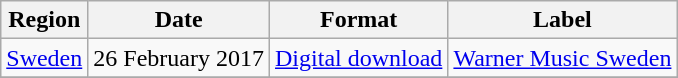<table class=wikitable>
<tr>
<th>Region</th>
<th>Date</th>
<th>Format</th>
<th>Label</th>
</tr>
<tr>
<td><a href='#'>Sweden</a></td>
<td>26 February 2017</td>
<td><a href='#'>Digital download</a></td>
<td><a href='#'>Warner Music Sweden</a></td>
</tr>
<tr>
</tr>
</table>
